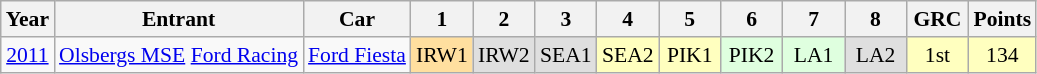<table class="wikitable" style="text-align: center; font-size: 90%;">
<tr>
<th scope="col">Year</th>
<th scope="col">Entrant</th>
<th scope="col">Car</th>
<th style="width: 2.4em;" scope="col">1</th>
<th style="width: 2.4em;" scope="col">2</th>
<th style="width: 2.4em;" scope="col">3</th>
<th style="width: 2.4em;" scope="col">4</th>
<th style="width: 2.4em;" scope="col">5</th>
<th style="width: 2.4em;" scope="col">6</th>
<th style="width: 2.4em;" scope="col">7</th>
<th style="width: 2.4em;" scope="col">8</th>
<th style="width: 2.4em;" scope="col">GRC</th>
<th scope="col">Points</th>
</tr>
<tr>
<td><a href='#'>2011</a></td>
<td><a href='#'>Olsbergs MSE</a> <a href='#'>Ford Racing</a></td>
<td><a href='#'>Ford Fiesta</a></td>
<td style="background:#FFDF9F;">IRW1<br></td>
<td style="background:#DFDFDF;">IRW2<br></td>
<td style="background:#DFDFDF;">SEA1<br></td>
<td style="background:#FFFFBF;">SEA2<br></td>
<td style="background:#FFFFBF;">PIK1<br></td>
<td style="background:#DFFFDF;">PIK2<br></td>
<td style="background:#DFFFDF;">LA1<br></td>
<td style="background:#DFDFDF;">LA2<br></td>
<td style="background:#FFFFBF;">1st</td>
<td style="background:#FFFFBF;">134</td>
</tr>
</table>
